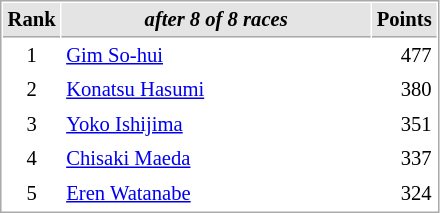<table cellspacing="1" cellpadding="3" style="border:1px solid #aaa; font-size:86%;">
<tr style="background:#e4e4e4;">
<th style="border-bottom:1px solid #aaa; width:10px;">Rank</th>
<th style="border-bottom:1px solid #aaa; width:200px; white-space:nowrap;"><em>after 8 of 8 races</em></th>
<th style="border-bottom:1px solid #aaa; width:20px;">Points</th>
</tr>
<tr>
<td style="text-align:center;">1</td>
<td> <a href='#'>Gim So-hui</a></td>
<td align="right">477</td>
</tr>
<tr>
<td style="text-align:center;">2</td>
<td> <a href='#'>Konatsu Hasumi</a></td>
<td align="right">380</td>
</tr>
<tr>
<td style="text-align:center;">3</td>
<td> <a href='#'>Yoko Ishijima</a></td>
<td align="right">351</td>
</tr>
<tr>
<td style="text-align:center;">4</td>
<td> <a href='#'>Chisaki Maeda</a></td>
<td align="right">337</td>
</tr>
<tr>
<td style="text-align:center;">5</td>
<td> <a href='#'>Eren Watanabe</a></td>
<td align="right">324</td>
</tr>
</table>
